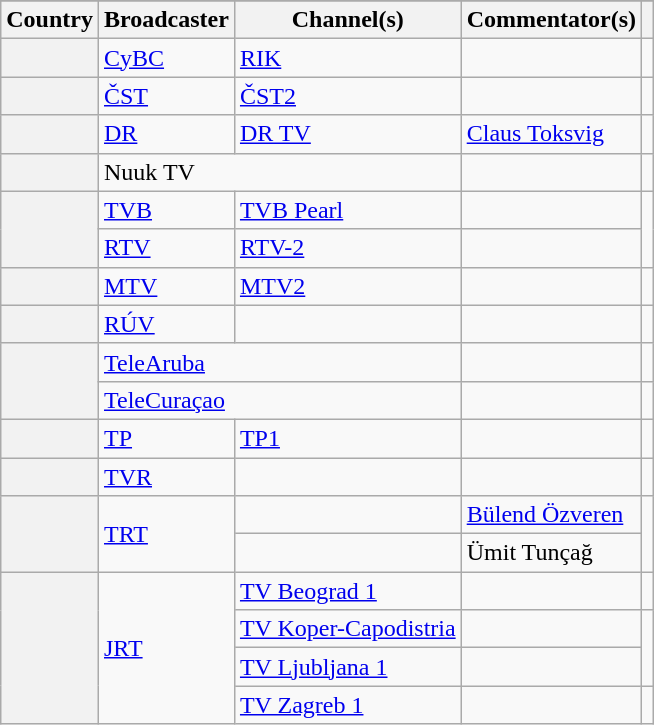<table class="wikitable plainrowheaders">
<tr>
</tr>
<tr>
<th scope="col">Country</th>
<th scope="col">Broadcaster</th>
<th scope="col">Channel(s)</th>
<th scope="col">Commentator(s)</th>
<th scope="col"></th>
</tr>
<tr>
<th scope="row"></th>
<td><a href='#'>CyBC</a></td>
<td><a href='#'>RIK</a></td>
<td></td>
<td style="text-align:center"></td>
</tr>
<tr>
<th scope="row"></th>
<td><a href='#'>ČST</a></td>
<td><a href='#'>ČST2</a></td>
<td></td>
<td style="text-align:center"></td>
</tr>
<tr>
<th scope="row"></th>
<td><a href='#'>DR</a></td>
<td><a href='#'>DR TV</a></td>
<td><a href='#'>Claus Toksvig</a></td>
<td style="text-align:center"></td>
</tr>
<tr>
<th scope="row"></th>
<td colspan="2">Nuuk TV</td>
<td></td>
<td style="text-align:center"></td>
</tr>
<tr>
<th scope="row" rowspan="2"></th>
<td><a href='#'>TVB</a></td>
<td><a href='#'>TVB Pearl</a></td>
<td></td>
<td style="text-align:center" rowspan="2"></td>
</tr>
<tr>
<td><a href='#'>RTV</a></td>
<td><a href='#'>RTV-2</a></td>
<td></td>
</tr>
<tr>
<th scope="row"></th>
<td><a href='#'>MTV</a></td>
<td><a href='#'>MTV2</a></td>
<td></td>
<td style="text-align:center"></td>
</tr>
<tr>
<th scope="row"></th>
<td><a href='#'>RÚV</a></td>
<td></td>
<td></td>
<td style="text-align:center"></td>
</tr>
<tr>
<th scope="row" rowspan="2"></th>
<td colspan="2"><a href='#'>TeleAruba</a></td>
<td></td>
<td style="text-align:center"></td>
</tr>
<tr>
<td colspan="2"><a href='#'>TeleCuraçao</a></td>
<td></td>
<td style="text-align:center"></td>
</tr>
<tr>
<th scope="row"></th>
<td><a href='#'>TP</a></td>
<td><a href='#'>TP1</a></td>
<td></td>
<td style="text-align:center"></td>
</tr>
<tr>
<th scope="row"></th>
<td><a href='#'>TVR</a></td>
<td></td>
<td></td>
<td style="text-align:center"></td>
</tr>
<tr>
<th scope="row" rowspan="2"></th>
<td rowspan="2"><a href='#'>TRT</a></td>
<td></td>
<td><a href='#'>Bülend Özveren</a></td>
<td style="text-align:center" rowspan="2"></td>
</tr>
<tr>
<td></td>
<td>Ümit Tunçağ</td>
</tr>
<tr>
<th scope="rowgroup" rowspan="4"></th>
<td rowspan="4"><a href='#'>JRT</a></td>
<td><a href='#'>TV Beograd 1</a></td>
<td></td>
<td style="text-align:center"></td>
</tr>
<tr>
<td><a href='#'>TV Koper-Capodistria</a></td>
<td></td>
<td style="text-align:center" rowspan="2"></td>
</tr>
<tr>
<td><a href='#'>TV Ljubljana 1</a></td>
<td></td>
</tr>
<tr>
<td><a href='#'>TV Zagreb 1</a></td>
<td></td>
<td style="text-align:center"></td>
</tr>
</table>
